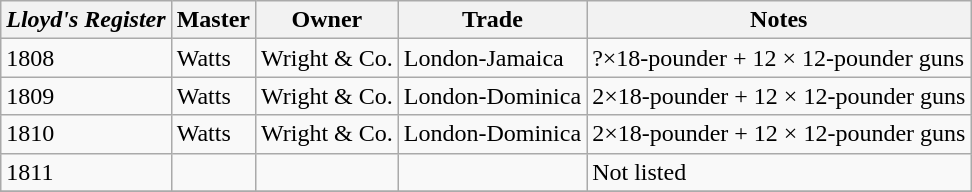<table class="wikitable sortable" border="1">
<tr>
<th><em>Lloyd's Register</em></th>
<th>Master</th>
<th>Owner</th>
<th>Trade</th>
<th>Notes</th>
</tr>
<tr>
<td>1808</td>
<td>Watts</td>
<td>Wright & Co.</td>
<td>London-Jamaica</td>
<td>?×18-pounder + 12 × 12-pounder guns</td>
</tr>
<tr>
<td>1809</td>
<td>Watts</td>
<td>Wright & Co.</td>
<td>London-Dominica</td>
<td>2×18-pounder + 12 × 12-pounder guns</td>
</tr>
<tr>
<td>1810</td>
<td>Watts</td>
<td>Wright & Co.</td>
<td>London-Dominica</td>
<td>2×18-pounder + 12 × 12-pounder guns</td>
</tr>
<tr>
<td>1811</td>
<td></td>
<td></td>
<td></td>
<td>Not listed</td>
</tr>
<tr>
</tr>
</table>
